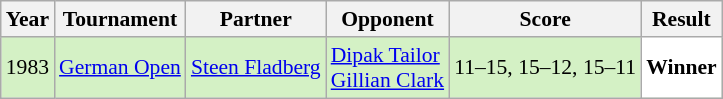<table class="sortable wikitable" style="font-size: 90%;">
<tr>
<th>Year</th>
<th>Tournament</th>
<th>Partner</th>
<th>Opponent</th>
<th>Score</th>
<th>Result</th>
</tr>
<tr style="background:#D4F1C5">
<td align="center">1983</td>
<td align="left"><a href='#'>German Open</a></td>
<td align="left"> <a href='#'>Steen Fladberg</a></td>
<td align="left"> <a href='#'>Dipak Tailor</a><br> <a href='#'>Gillian Clark</a></td>
<td align="left">11–15, 15–12, 15–11</td>
<td style="text-align:left; background:white"> <strong>Winner</strong></td>
</tr>
</table>
